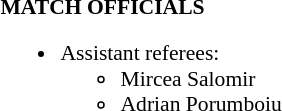<table width=100% style="font-size: 90%">
<tr>
<td width=50% valign=top><br><strong>MATCH OFFICIALS</strong><ul><li>Assistant referees:<ul><li> Mircea Salomir</li><li> Adrian Porumboiu</li></ul></li></ul></td>
</tr>
</table>
